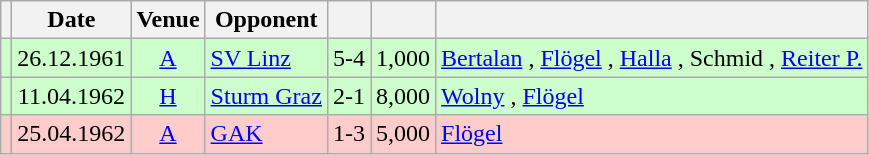<table class="wikitable" Style="text-align: center">
<tr>
<th></th>
<th>Date</th>
<th>Venue</th>
<th>Opponent</th>
<th></th>
<th></th>
<th></th>
</tr>
<tr style="background:#cfc">
<td></td>
<td>26.12.1961</td>
<td><a href='#'>A</a></td>
<td align="left"><a href='#'>SV Linz</a></td>
<td>5-4</td>
<td align="right">1,000</td>
<td align="left"><a href='#'>Bertalan</a> , <a href='#'>Flögel</a> , <a href='#'>Halla</a> , Schmid , <a href='#'>Reiter P.</a> </td>
</tr>
<tr style="background:#cfc">
<td></td>
<td>11.04.1962</td>
<td><a href='#'>H</a></td>
<td align="left"><a href='#'>Sturm Graz</a></td>
<td>2-1</td>
<td align="right">8,000</td>
<td align="left"><a href='#'>Wolny</a> , <a href='#'>Flögel</a> </td>
</tr>
<tr style="background:#fcc">
<td></td>
<td>25.04.1962</td>
<td><a href='#'>A</a></td>
<td align="left"><a href='#'>GAK</a></td>
<td>1-3</td>
<td align="right">5,000</td>
<td align="left"><a href='#'>Flögel</a> </td>
</tr>
</table>
